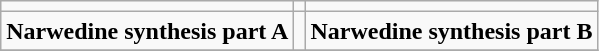<table align="center"  class="wikitable">
<tr>
<td></td>
<td></td>
<td></td>
</tr>
<tr>
<td><strong>Narwedine synthesis part A</strong></td>
<td></td>
<td><strong>Narwedine synthesis part B</strong></td>
</tr>
<tr>
</tr>
</table>
